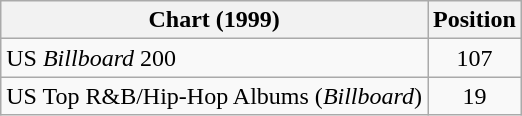<table class="wikitable sortable">
<tr>
<th>Chart (1999)</th>
<th>Position</th>
</tr>
<tr>
<td>US <em>Billboard</em> 200</td>
<td style="text-align:center;">107</td>
</tr>
<tr>
<td>US Top R&B/Hip-Hop Albums (<em>Billboard</em>)</td>
<td style="text-align:center;">19</td>
</tr>
</table>
